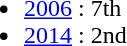<table border="0" cellpadding="2">
<tr valign="top">
<td><br><ul><li><a href='#'>2006</a> : 7th</li><li><a href='#'>2014</a> : 2nd</li></ul></td>
</tr>
</table>
